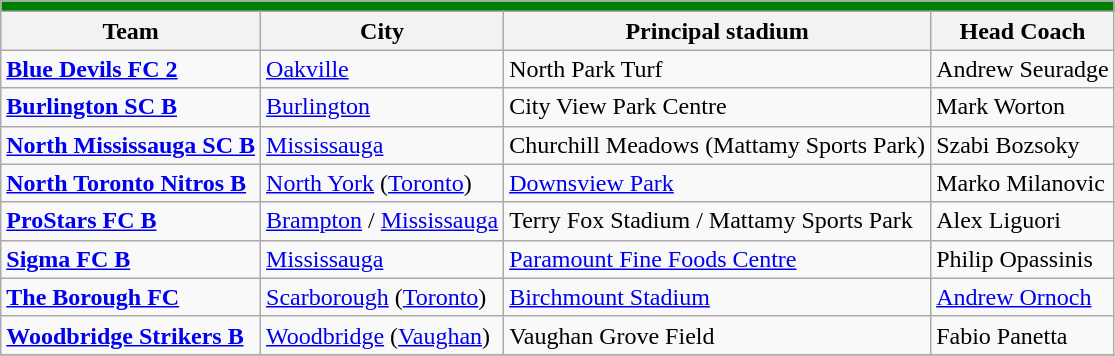<table class="wikitable sortable">
<tr>
<th style="background:green" colspan="6"></th>
</tr>
<tr>
<th>Team</th>
<th>City</th>
<th>Principal stadium</th>
<th>Head Coach</th>
</tr>
<tr>
<td><strong><a href='#'>Blue Devils FC 2</a></strong></td>
<td><a href='#'>Oakville</a></td>
<td>North Park Turf</td>
<td>Andrew Seuradge</td>
</tr>
<tr>
<td><strong><a href='#'>Burlington SC B</a></strong></td>
<td><a href='#'>Burlington</a></td>
<td>City View Park Centre</td>
<td>Mark Worton</td>
</tr>
<tr>
<td><strong><a href='#'>North Mississauga SC B</a></strong></td>
<td><a href='#'>Mississauga</a></td>
<td>Churchill Meadows (Mattamy Sports Park)</td>
<td>Szabi Bozsoky</td>
</tr>
<tr>
<td><strong><a href='#'>North Toronto Nitros B</a></strong></td>
<td><a href='#'>North York</a> (<a href='#'>Toronto</a>)</td>
<td><a href='#'>Downsview Park</a></td>
<td>Marko Milanovic</td>
</tr>
<tr>
<td><strong><a href='#'>ProStars FC B</a></strong></td>
<td><a href='#'>Brampton</a> / <a href='#'>Mississauga</a></td>
<td>Terry Fox Stadium / Mattamy Sports Park</td>
<td>Alex Liguori</td>
</tr>
<tr>
<td><strong><a href='#'>Sigma FC B</a></strong></td>
<td><a href='#'>Mississauga</a></td>
<td><a href='#'>Paramount Fine Foods Centre</a></td>
<td>Philip Opassinis</td>
</tr>
<tr>
<td><strong><a href='#'>The Borough FC</a></strong></td>
<td><a href='#'>Scarborough</a> (<a href='#'>Toronto</a>)</td>
<td><a href='#'>Birchmount Stadium</a></td>
<td><a href='#'>Andrew Ornoch</a></td>
</tr>
<tr>
<td><strong><a href='#'>Woodbridge Strikers B</a></strong></td>
<td><a href='#'>Woodbridge</a> (<a href='#'>Vaughan</a>)</td>
<td>Vaughan Grove Field</td>
<td>Fabio Panetta</td>
</tr>
<tr>
</tr>
</table>
